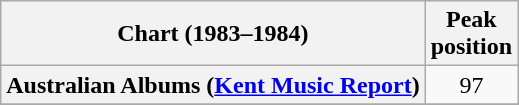<table class="wikitable sortable plainrowheaders">
<tr>
<th>Chart (1983–1984)</th>
<th>Peak<br>position</th>
</tr>
<tr>
<th scope="row">Australian Albums (<a href='#'>Kent Music Report</a>)</th>
<td align="center">97</td>
</tr>
<tr>
</tr>
<tr>
</tr>
<tr>
</tr>
<tr>
</tr>
<tr>
</tr>
</table>
